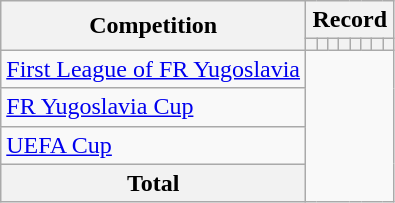<table class="wikitable" style="text-align: left">
<tr>
<th rowspan=2>Competition</th>
<th colspan=8>Record</th>
</tr>
<tr>
<th></th>
<th></th>
<th></th>
<th></th>
<th></th>
<th></th>
<th></th>
<th></th>
</tr>
<tr>
<td><a href='#'>First League of FR Yugoslavia</a><br></td>
</tr>
<tr>
<td><a href='#'>FR Yugoslavia Cup</a><br></td>
</tr>
<tr>
<td><a href='#'>UEFA Cup</a><br></td>
</tr>
<tr>
<th>Total<br></th>
</tr>
</table>
